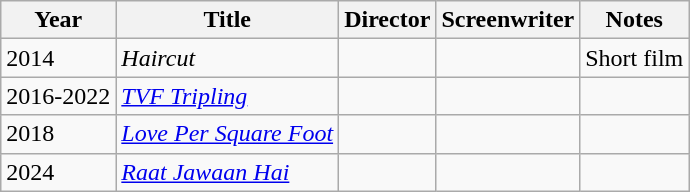<table class="wikitable">
<tr>
<th>Year</th>
<th>Title</th>
<th>Director</th>
<th>Screenwriter</th>
<th>Notes</th>
</tr>
<tr>
<td>2014</td>
<td><em>Haircut</em></td>
<td></td>
<td></td>
<td>Short film</td>
</tr>
<tr>
<td>2016-2022</td>
<td><em><a href='#'>TVF Tripling</a></em></td>
<td></td>
<td></td>
<td></td>
</tr>
<tr>
<td>2018</td>
<td><a href='#'><em>Love Per Square Foot</em></a></td>
<td></td>
<td></td>
<td></td>
</tr>
<tr>
<td>2024</td>
<td><em><a href='#'>Raat Jawaan Hai</a></em></td>
<td></td>
<td></td>
<td></td>
</tr>
</table>
